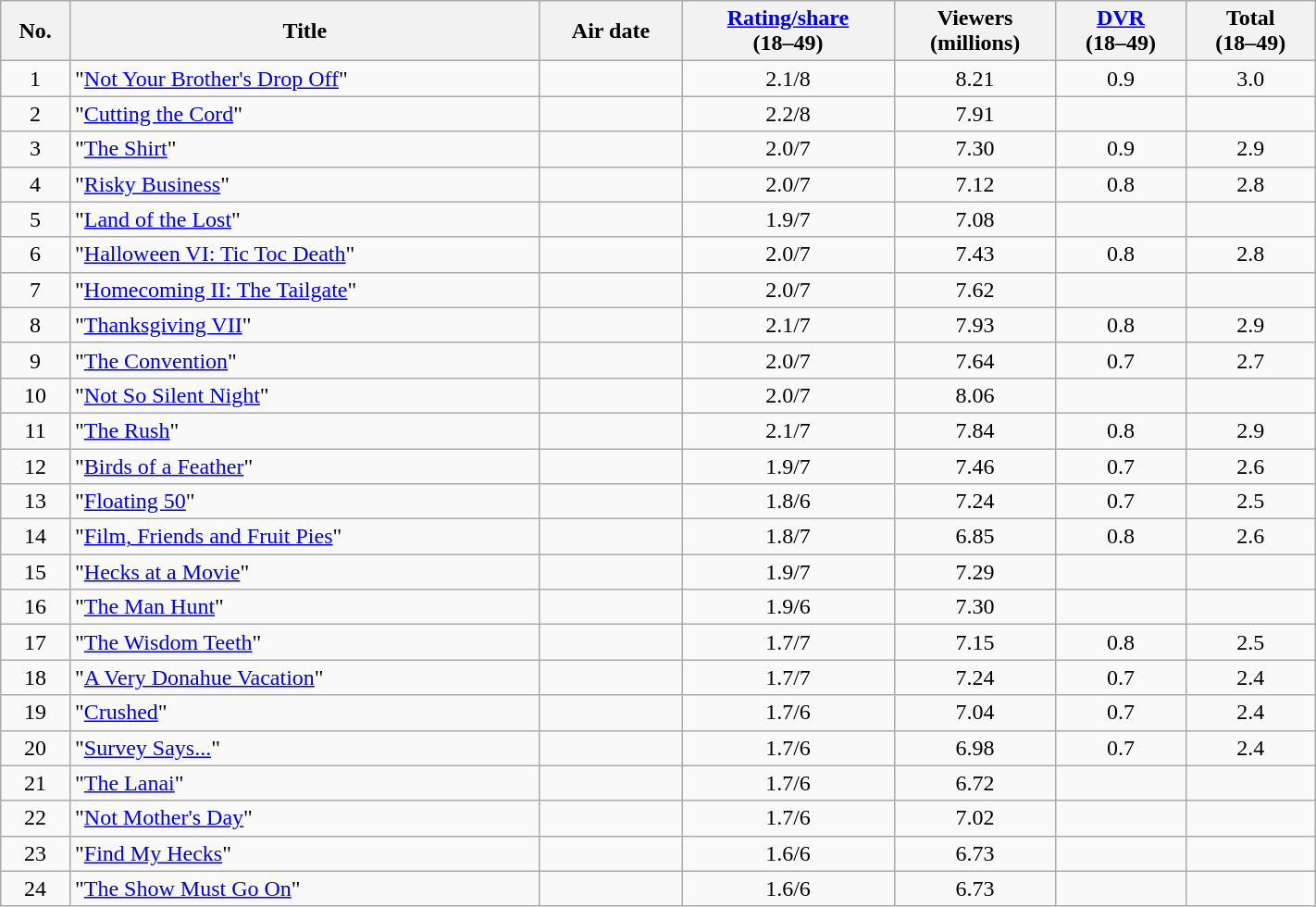<table class="wikitable sortable" style="text-align:center;width:75%">
<tr>
<th>No.</th>
<th>Title</th>
<th>Air date</th>
<th data-sort-type="number"><a href='#'>Rating/share</a><br>(18–49)</th>
<th data-sort-type="number">Viewers<br>(millions)</th>
<th data-sort-type="number"><a href='#'>DVR</a><br>(18–49)</th>
<th data-sort-type="number">Total<br>(18–49)</th>
</tr>
<tr>
<td>1</td>
<td style="text-align:left;">"<a href='#'>Not Your Brother's Drop Off</a>"</td>
<td style="text-align:left;"></td>
<td>2.1/8</td>
<td>8.21</td>
<td>0.9</td>
<td>3.0</td>
</tr>
<tr>
<td>2</td>
<td style="text-align:left;">"<a href='#'>Cutting the Cord</a>"</td>
<td style="text-align:left;"></td>
<td>2.2/8</td>
<td>7.91</td>
<td></td>
<td></td>
</tr>
<tr>
<td>3</td>
<td style="text-align:left;">"<a href='#'>The Shirt</a>"</td>
<td style="text-align:left;"></td>
<td>2.0/7</td>
<td>7.30</td>
<td>0.9</td>
<td>2.9</td>
</tr>
<tr>
<td>4</td>
<td style="text-align:left;">"<a href='#'>Risky Business</a>"</td>
<td style="text-align:left;"></td>
<td>2.0/7</td>
<td>7.12</td>
<td>0.8</td>
<td>2.8</td>
</tr>
<tr>
<td>5</td>
<td style="text-align:left;">"<a href='#'>Land of the Lost</a>"</td>
<td style="text-align:left;"></td>
<td>1.9/7</td>
<td>7.08</td>
<td></td>
<td></td>
</tr>
<tr>
<td>6</td>
<td style="text-align:left;">"<a href='#'>Halloween VI: Tic Toc Death</a>"</td>
<td style="text-align:left;"></td>
<td>2.0/7</td>
<td>7.43</td>
<td>0.8</td>
<td>2.8</td>
</tr>
<tr>
<td>7</td>
<td style="text-align:left;">"<a href='#'>Homecoming II: The Tailgate</a>"</td>
<td style="text-align:left;"></td>
<td>2.0/7</td>
<td>7.62</td>
<td></td>
<td></td>
</tr>
<tr>
<td>8</td>
<td style="text-align:left;">"<a href='#'>Thanksgiving VII</a>"</td>
<td style="text-align:left;"></td>
<td>2.1/7</td>
<td>7.93</td>
<td>0.8</td>
<td>2.9</td>
</tr>
<tr>
<td>9</td>
<td style="text-align:left;">"<a href='#'>The Convention</a>"</td>
<td style="text-align:left;"></td>
<td>2.0/7</td>
<td>7.64</td>
<td>0.7</td>
<td>2.7</td>
</tr>
<tr>
<td>10</td>
<td style="text-align:left;">"<a href='#'>Not So Silent Night</a>"</td>
<td style="text-align:left;"></td>
<td>2.0/7</td>
<td>8.06</td>
<td></td>
<td></td>
</tr>
<tr>
<td>11</td>
<td style="text-align:left;">"<a href='#'>The Rush</a>"</td>
<td style="text-align:left;"></td>
<td>2.1/7</td>
<td>7.84</td>
<td>0.8</td>
<td>2.9</td>
</tr>
<tr>
<td>12</td>
<td style="text-align:left;">"<a href='#'>Birds of a Feather</a>"</td>
<td style="text-align:left;"></td>
<td>1.9/7</td>
<td>7.46</td>
<td>0.7</td>
<td>2.6</td>
</tr>
<tr>
<td>13</td>
<td style="text-align:left;">"<a href='#'>Floating 50</a>"</td>
<td style="text-align:left;"></td>
<td>1.8/6</td>
<td>7.24</td>
<td>0.7</td>
<td>2.5</td>
</tr>
<tr>
<td>14</td>
<td style="text-align:left;">"<a href='#'>Film, Friends and Fruit Pies</a>"</td>
<td style="text-align:left;"></td>
<td>1.8/7</td>
<td>6.85</td>
<td>0.8</td>
<td>2.6</td>
</tr>
<tr>
<td>15</td>
<td style="text-align:left;">"<a href='#'>Hecks at a Movie</a>"</td>
<td style="text-align:left;"></td>
<td>1.9/7</td>
<td>7.29</td>
<td></td>
<td></td>
</tr>
<tr>
<td>16</td>
<td style="text-align:left;">"<a href='#'>The Man Hunt</a>"</td>
<td style="text-align:left;"></td>
<td>1.9/6</td>
<td>7.30</td>
<td></td>
<td></td>
</tr>
<tr>
<td>17</td>
<td style="text-align:left;">"<a href='#'>The Wisdom Teeth</a>"</td>
<td style="text-align:left;"></td>
<td>1.7/7</td>
<td>7.15</td>
<td>0.8</td>
<td>2.5</td>
</tr>
<tr>
<td>18</td>
<td style="text-align:left;">"<a href='#'>A Very Donahue Vacation</a>"</td>
<td style="text-align:left;"></td>
<td>1.7/7</td>
<td>7.24</td>
<td>0.7</td>
<td>2.4</td>
</tr>
<tr>
<td>19</td>
<td style="text-align:left;">"<a href='#'>Crushed</a>"</td>
<td style="text-align:left;"></td>
<td>1.7/6</td>
<td>7.04</td>
<td>0.7</td>
<td>2.4</td>
</tr>
<tr>
<td>20</td>
<td style="text-align:left;">"<a href='#'>Survey Says...</a>"</td>
<td style="text-align:left;"></td>
<td>1.7/6</td>
<td>6.98</td>
<td>0.7</td>
<td>2.4</td>
</tr>
<tr>
<td>21</td>
<td style="text-align:left;">"<a href='#'>The Lanai</a>"</td>
<td style="text-align:left;"></td>
<td>1.7/6</td>
<td>6.72</td>
<td></td>
<td></td>
</tr>
<tr>
<td>22</td>
<td style="text-align:left;">"<a href='#'>Not Mother's Day</a>"</td>
<td style="text-align:left;"></td>
<td>1.7/6</td>
<td>7.02</td>
<td></td>
<td></td>
</tr>
<tr>
<td>23</td>
<td style="text-align:left;">"<a href='#'>Find My Hecks</a>"</td>
<td style="text-align:left;"></td>
<td>1.6/6</td>
<td>6.73</td>
<td></td>
<td></td>
</tr>
<tr>
<td>24</td>
<td style="text-align:left;">"<a href='#'>The Show Must Go On</a>"</td>
<td style="text-align:left;"></td>
<td>1.6/6</td>
<td>6.73</td>
<td></td>
<td></td>
</tr>
</table>
